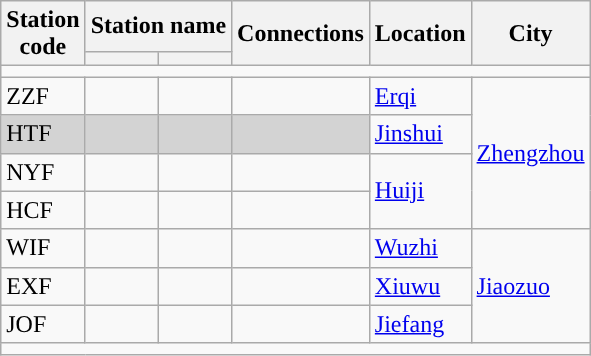<table class="wikitable">
<tr>
<th rowspan="2">Station<br>code</th>
<th colspan="2">Station name</th>
<th rowspan="2">Connections</th>
<th rowspan="2">Location</th>
<th rowspan="2">City</th>
</tr>
<tr>
<th></th>
<th></th>
</tr>
<tr style="background:#">
<td colspan = "6"></td>
</tr>
<tr>
<td>ZZF</td>
<td></td>
<td></td>
<td>  </td>
<td><a href='#'>Erqi</a></td>
<td rowspan="4"><a href='#'>Zhengzhou</a></td>
</tr>
<tr>
<td style = "background:lightgrey">HTF</td>
<td style = "background:lightgrey"><em></em></td>
<td style = "background:lightgrey"><del></del></td>
<td style = "background:lightgrey"></td>
<td><a href='#'>Jinshui</a></td>
</tr>
<tr>
<td>NYF</td>
<td></td>
<td></td>
<td></td>
<td rowspan="2"><a href='#'>Huiji</a></td>
</tr>
<tr>
<td>HCF</td>
<td></td>
<td></td>
<td></td>
</tr>
<tr>
<td>WIF</td>
<td></td>
<td></td>
<td></td>
<td><a href='#'>Wuzhi</a></td>
<td rowspan="3"><a href='#'>Jiaozuo</a></td>
</tr>
<tr>
<td>EXF</td>
<td></td>
<td></td>
<td></td>
<td><a href='#'>Xiuwu</a></td>
</tr>
<tr>
<td>JOF</td>
<td></td>
<td></td>
<td></td>
<td><a href='#'>Jiefang</a></td>
</tr>
<tr style="background:#">
<td colspan = "6"></td>
</tr>
</table>
